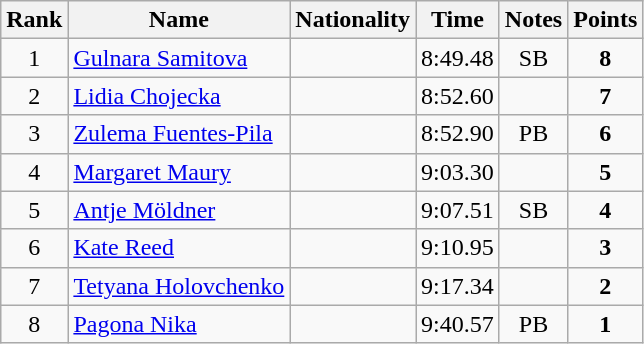<table class="wikitable sortable" style="text-align:center">
<tr>
<th>Rank</th>
<th>Name</th>
<th>Nationality</th>
<th>Time</th>
<th>Notes</th>
<th>Points</th>
</tr>
<tr>
<td>1</td>
<td align=left><a href='#'>Gulnara Samitova</a></td>
<td align=left></td>
<td>8:49.48</td>
<td>SB</td>
<td><strong>8</strong></td>
</tr>
<tr>
<td>2</td>
<td align=left><a href='#'>Lidia Chojecka</a></td>
<td align=left></td>
<td>8:52.60</td>
<td></td>
<td><strong>7</strong></td>
</tr>
<tr>
<td>3</td>
<td align=left><a href='#'>Zulema Fuentes-Pila</a></td>
<td align=left></td>
<td>8:52.90</td>
<td>PB</td>
<td><strong>6</strong></td>
</tr>
<tr>
<td>4</td>
<td align=left><a href='#'>Margaret Maury</a></td>
<td align=left></td>
<td>9:03.30</td>
<td></td>
<td><strong>5</strong></td>
</tr>
<tr>
<td>5</td>
<td align=left><a href='#'>Antje Möldner</a></td>
<td align=left></td>
<td>9:07.51</td>
<td>SB</td>
<td><strong>4</strong></td>
</tr>
<tr>
<td>6</td>
<td align=left><a href='#'>Kate Reed</a></td>
<td align=left></td>
<td>9:10.95</td>
<td></td>
<td><strong>3</strong></td>
</tr>
<tr>
<td>7</td>
<td align=left><a href='#'>Tetyana Holovchenko</a></td>
<td align=left></td>
<td>9:17.34</td>
<td></td>
<td><strong>2</strong></td>
</tr>
<tr>
<td>8</td>
<td align=left><a href='#'>Pagona Nika</a></td>
<td align=left></td>
<td>9:40.57</td>
<td>PB</td>
<td><strong>1</strong></td>
</tr>
</table>
